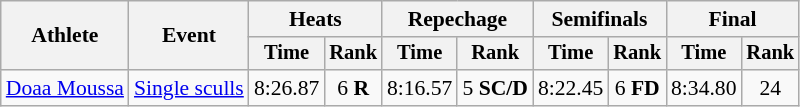<table class="wikitable" style="font-size:90%">
<tr>
<th rowspan="2">Athlete</th>
<th rowspan="2">Event</th>
<th colspan="2">Heats</th>
<th colspan="2">Repechage</th>
<th colspan="2">Semifinals</th>
<th colspan="2">Final</th>
</tr>
<tr style="font-size:95%">
<th>Time</th>
<th>Rank</th>
<th>Time</th>
<th>Rank</th>
<th>Time</th>
<th>Rank</th>
<th>Time</th>
<th>Rank</th>
</tr>
<tr align=center>
<td align=left><a href='#'>Doaa Moussa</a></td>
<td align=left><a href='#'>Single sculls</a></td>
<td>8:26.87</td>
<td>6 <strong>R</strong></td>
<td>8:16.57</td>
<td>5 <strong>SC/D</strong></td>
<td>8:22.45</td>
<td>6 <strong>FD</strong></td>
<td>8:34.80</td>
<td>24</td>
</tr>
</table>
